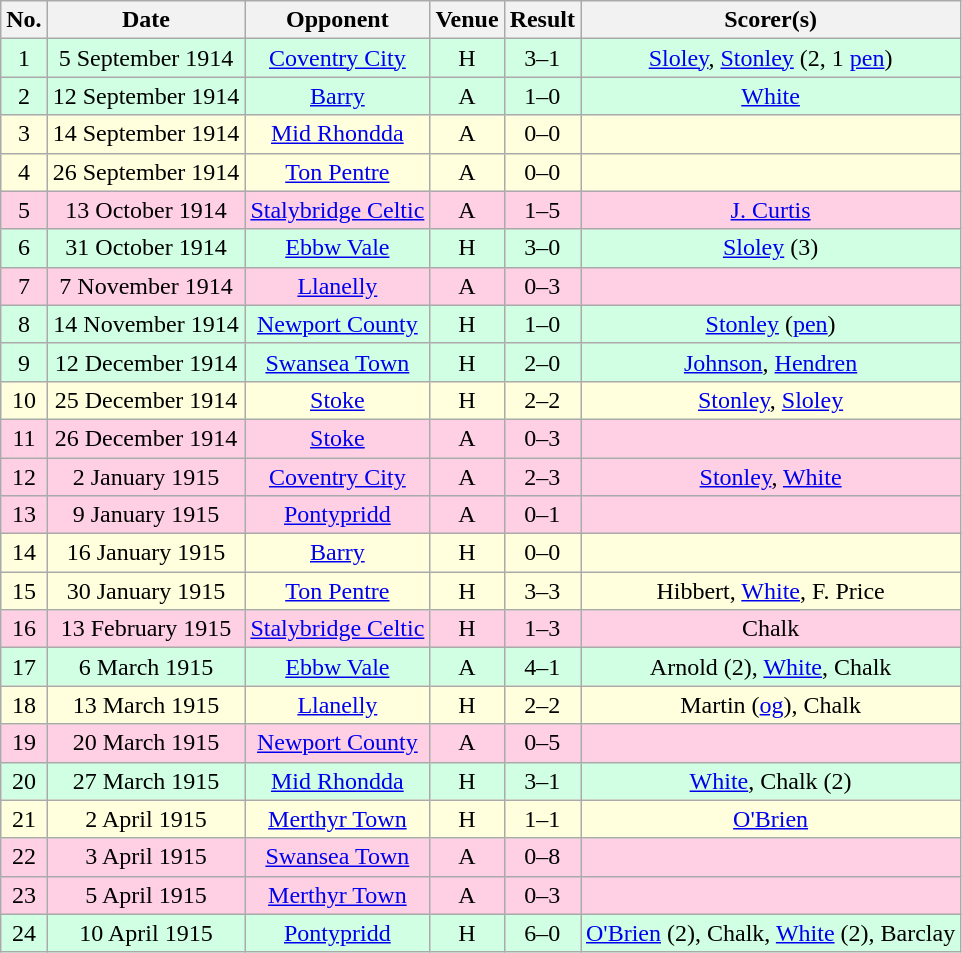<table class="wikitable sortable" style="text-align:center;">
<tr>
<th>No.</th>
<th>Date</th>
<th>Opponent</th>
<th>Venue</th>
<th>Result</th>
<th>Scorer(s)</th>
</tr>
<tr style="background:#d0ffe3;">
<td>1</td>
<td>5 September 1914</td>
<td><a href='#'>Coventry City</a></td>
<td>H</td>
<td>3–1</td>
<td><a href='#'>Sloley</a>, <a href='#'>Stonley</a> (2, 1 <a href='#'>pen</a>)</td>
</tr>
<tr style="background:#d0ffe3;">
<td>2</td>
<td>12 September 1914</td>
<td><a href='#'>Barry</a></td>
<td>A</td>
<td>1–0</td>
<td><a href='#'>White</a></td>
</tr>
<tr style="background:#ffd;">
<td>3</td>
<td>14 September 1914</td>
<td><a href='#'>Mid Rhondda</a></td>
<td>A</td>
<td>0–0</td>
<td></td>
</tr>
<tr style="background:#ffd;">
<td>4</td>
<td>26 September 1914</td>
<td><a href='#'>Ton Pentre</a></td>
<td>A</td>
<td>0–0</td>
<td></td>
</tr>
<tr style="background:#ffd0e3;">
<td>5</td>
<td>13 October 1914</td>
<td><a href='#'>Stalybridge Celtic</a></td>
<td>A</td>
<td>1–5</td>
<td><a href='#'>J. Curtis</a></td>
</tr>
<tr style="background:#d0ffe3;">
<td>6</td>
<td>31 October 1914</td>
<td><a href='#'>Ebbw Vale</a></td>
<td>H</td>
<td>3–0</td>
<td><a href='#'>Sloley</a> (3)</td>
</tr>
<tr style="background:#ffd0e3;">
<td>7</td>
<td>7 November 1914</td>
<td><a href='#'>Llanelly</a></td>
<td>A</td>
<td>0–3</td>
<td></td>
</tr>
<tr style="background:#d0ffe3;">
<td>8</td>
<td>14 November 1914</td>
<td><a href='#'>Newport County</a></td>
<td>H</td>
<td>1–0</td>
<td><a href='#'>Stonley</a> (<a href='#'>pen</a>)</td>
</tr>
<tr style="background:#d0ffe3;">
<td>9</td>
<td>12 December 1914</td>
<td><a href='#'>Swansea Town</a></td>
<td>H</td>
<td>2–0</td>
<td><a href='#'>Johnson</a>, <a href='#'>Hendren</a></td>
</tr>
<tr style="background:#ffd;">
<td>10</td>
<td>25 December 1914</td>
<td><a href='#'>Stoke</a></td>
<td>H</td>
<td>2–2</td>
<td><a href='#'>Stonley</a>, <a href='#'>Sloley</a></td>
</tr>
<tr style="background:#ffd0e3;">
<td>11</td>
<td>26 December 1914</td>
<td><a href='#'>Stoke</a></td>
<td>A</td>
<td>0–3</td>
<td></td>
</tr>
<tr style="background:#ffd0e3;">
<td>12</td>
<td>2 January 1915</td>
<td><a href='#'>Coventry City</a></td>
<td>A</td>
<td>2–3</td>
<td><a href='#'>Stonley</a>, <a href='#'>White</a></td>
</tr>
<tr style="background:#ffd0e3;">
<td>13</td>
<td>9 January 1915</td>
<td><a href='#'>Pontypridd</a></td>
<td>A</td>
<td>0–1</td>
<td></td>
</tr>
<tr style="background:#ffd;">
<td>14</td>
<td>16 January 1915</td>
<td><a href='#'>Barry</a></td>
<td>H</td>
<td>0–0</td>
<td></td>
</tr>
<tr style="background:#ffd;">
<td>15</td>
<td>30 January 1915</td>
<td><a href='#'>Ton Pentre</a></td>
<td>H</td>
<td>3–3</td>
<td>Hibbert, <a href='#'>White</a>, F. Price</td>
</tr>
<tr style="background:#ffd0e3;">
<td>16</td>
<td>13 February 1915</td>
<td><a href='#'>Stalybridge Celtic</a></td>
<td>H</td>
<td>1–3</td>
<td>Chalk</td>
</tr>
<tr style="background:#d0ffe3;">
<td>17</td>
<td>6 March 1915</td>
<td><a href='#'>Ebbw Vale</a></td>
<td>A</td>
<td>4–1</td>
<td>Arnold (2), <a href='#'>White</a>, Chalk</td>
</tr>
<tr style="background:#ffd;">
<td>18</td>
<td>13 March 1915</td>
<td><a href='#'>Llanelly</a></td>
<td>H</td>
<td>2–2</td>
<td>Martin (<a href='#'>og</a>), Chalk</td>
</tr>
<tr style="background:#ffd0e3;">
<td>19</td>
<td>20 March 1915</td>
<td><a href='#'>Newport County</a></td>
<td>A</td>
<td>0–5</td>
<td></td>
</tr>
<tr style="background:#d0ffe3;">
<td>20</td>
<td>27 March 1915</td>
<td><a href='#'>Mid Rhondda</a></td>
<td>H</td>
<td>3–1</td>
<td><a href='#'>White</a>, Chalk (2)</td>
</tr>
<tr style="background:#ffd;">
<td>21</td>
<td>2 April 1915</td>
<td><a href='#'>Merthyr Town</a></td>
<td>H</td>
<td>1–1</td>
<td><a href='#'>O'Brien</a></td>
</tr>
<tr style="background:#ffd0e3;">
<td>22</td>
<td>3 April 1915</td>
<td><a href='#'>Swansea Town</a></td>
<td>A</td>
<td>0–8</td>
<td></td>
</tr>
<tr style="background:#ffd0e3;">
<td>23</td>
<td>5 April 1915</td>
<td><a href='#'>Merthyr Town</a></td>
<td>A</td>
<td>0–3</td>
<td></td>
</tr>
<tr style="background:#d0ffe3;">
<td>24</td>
<td>10 April 1915</td>
<td><a href='#'>Pontypridd</a></td>
<td>H</td>
<td>6–0</td>
<td><a href='#'>O'Brien</a> (2), Chalk, <a href='#'>White</a> (2), Barclay</td>
</tr>
</table>
